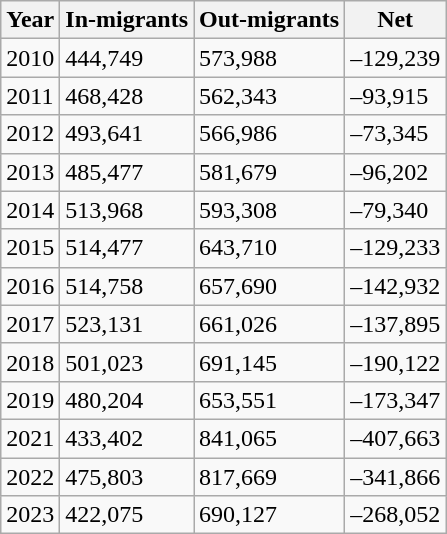<table class="wikitable sortable floatright">
<tr>
<th>Year</th>
<th>In-migrants</th>
<th>Out-migrants</th>
<th>Net</th>
</tr>
<tr>
<td>2010</td>
<td>444,749</td>
<td>573,988</td>
<td>–129,239</td>
</tr>
<tr>
<td>2011</td>
<td>468,428</td>
<td>562,343</td>
<td>–93,915</td>
</tr>
<tr>
<td>2012</td>
<td>493,641</td>
<td>566,986</td>
<td>–73,345</td>
</tr>
<tr>
<td>2013</td>
<td>485,477</td>
<td>581,679</td>
<td>–96,202</td>
</tr>
<tr>
<td>2014</td>
<td>513,968</td>
<td>593,308</td>
<td>–79,340</td>
</tr>
<tr>
<td>2015</td>
<td>514,477</td>
<td>643,710</td>
<td>–129,233</td>
</tr>
<tr>
<td>2016</td>
<td>514,758</td>
<td>657,690</td>
<td>–142,932</td>
</tr>
<tr>
<td>2017</td>
<td>523,131</td>
<td>661,026</td>
<td>–137,895</td>
</tr>
<tr>
<td>2018</td>
<td>501,023</td>
<td>691,145</td>
<td>–190,122</td>
</tr>
<tr>
<td>2019</td>
<td>480,204</td>
<td>653,551</td>
<td>–173,347</td>
</tr>
<tr>
<td>2021</td>
<td>433,402</td>
<td>841,065</td>
<td>–407,663</td>
</tr>
<tr>
<td>2022</td>
<td>475,803</td>
<td>817,669</td>
<td>–341,866</td>
</tr>
<tr>
<td>2023</td>
<td>422,075</td>
<td>690,127</td>
<td>–268,052</td>
</tr>
</table>
